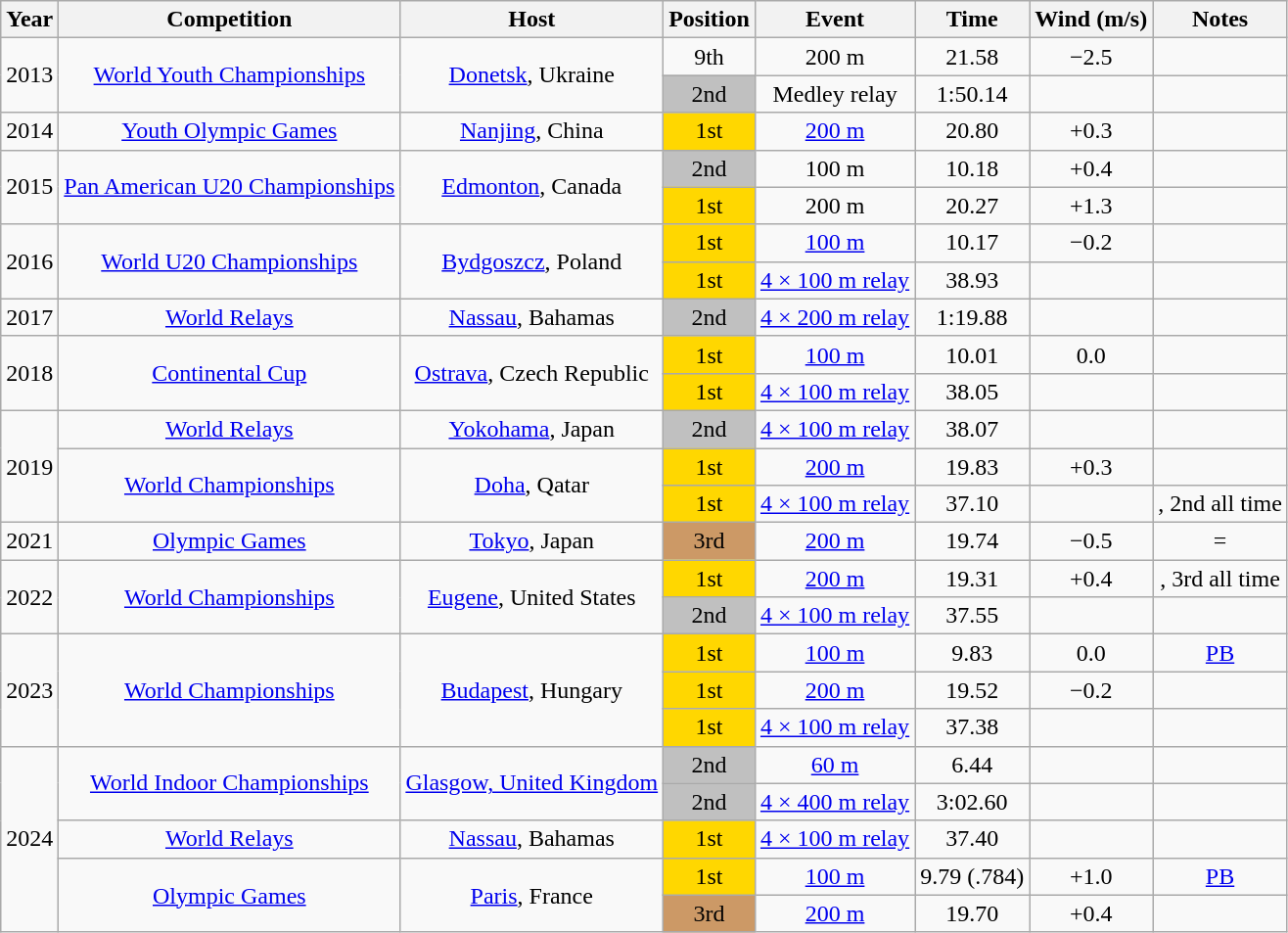<table class="wikitable sortable" style=text-align:center>
<tr>
<th>Year</th>
<th>Competition</th>
<th>Host</th>
<th>Position</th>
<th>Event</th>
<th>Time</th>
<th>Wind (m/s)</th>
<th>Notes</th>
</tr>
<tr>
<td rowspan=2>2013</td>
<td rowspan=2><a href='#'>World Youth Championships</a></td>
<td rowspan=2><a href='#'>Donetsk</a>, Ukraine</td>
<td>9th</td>
<td>200 m</td>
<td>21.58</td>
<td>−2.5</td>
<td></td>
</tr>
<tr>
<td bgcolor=silver>2nd</td>
<td>Medley relay</td>
<td>1:50.14</td>
<td></td>
<td></td>
</tr>
<tr>
<td>2014</td>
<td><a href='#'>Youth Olympic Games</a></td>
<td><a href='#'>Nanjing</a>, China</td>
<td bgcolor=gold>1st</td>
<td><a href='#'>200 m</a></td>
<td>20.80</td>
<td>+0.3</td>
<td></td>
</tr>
<tr>
<td rowspan=2>2015</td>
<td rowspan=2><a href='#'>Pan American U20 Championships</a></td>
<td rowspan=2><a href='#'>Edmonton</a>, Canada</td>
<td bgcolor=silver>2nd</td>
<td>100 m</td>
<td>10.18</td>
<td>+0.4</td>
<td></td>
</tr>
<tr>
<td bgcolor=gold>1st</td>
<td>200 m</td>
<td>20.27</td>
<td>+1.3</td>
<td></td>
</tr>
<tr>
<td rowspan=2>2016</td>
<td rowspan=2><a href='#'>World U20 Championships</a></td>
<td rowspan=2><a href='#'>Bydgoszcz</a>, Poland</td>
<td bgcolor=gold>1st</td>
<td><a href='#'>100 m</a></td>
<td>10.17</td>
<td>−0.2</td>
<td></td>
</tr>
<tr>
<td bgcolor=gold>1st</td>
<td><a href='#'>4 × 100 m relay</a></td>
<td>38.93</td>
<td></td>
<td></td>
</tr>
<tr>
<td>2017</td>
<td><a href='#'>World Relays</a></td>
<td><a href='#'>Nassau</a>, Bahamas</td>
<td bgcolor=silver>2nd</td>
<td><a href='#'>4 × 200 m relay</a></td>
<td>1:19.88</td>
<td></td>
<td></td>
</tr>
<tr>
<td rowspan=2>2018</td>
<td rowspan=2><a href='#'>Continental Cup</a></td>
<td rowspan=2><a href='#'>Ostrava</a>, Czech Republic</td>
<td bgcolor=gold>1st</td>
<td><a href='#'>100 m</a></td>
<td>10.01</td>
<td>0.0</td>
<td></td>
</tr>
<tr>
<td bgcolor=gold>1st</td>
<td><a href='#'>4 × 100 m relay</a></td>
<td>38.05</td>
<td></td>
<td></td>
</tr>
<tr>
<td rowspan=3>2019</td>
<td><a href='#'>World Relays</a></td>
<td><a href='#'>Yokohama</a>, Japan</td>
<td bgcolor=silver>2nd</td>
<td><a href='#'>4 × 100 m relay</a></td>
<td>38.07</td>
<td></td>
<td></td>
</tr>
<tr>
<td rowspan=2><a href='#'>World Championships</a></td>
<td rowspan=2><a href='#'>Doha</a>, Qatar</td>
<td bgcolor=gold>1st</td>
<td><a href='#'>200 m</a></td>
<td>19.83</td>
<td>+0.3</td>
<td></td>
</tr>
<tr>
<td bgcolor=gold>1st</td>
<td><a href='#'>4 × 100 m relay</a></td>
<td>37.10</td>
<td></td>
<td> <strong></strong>, 2nd all time</td>
</tr>
<tr>
<td>2021</td>
<td><a href='#'>Olympic Games</a></td>
<td><a href='#'>Tokyo</a>, Japan</td>
<td bgcolor=cc9966>3rd</td>
<td><a href='#'>200 m</a></td>
<td>19.74</td>
<td>−0.5</td>
<td>=</td>
</tr>
<tr>
<td rowspan=2>2022</td>
<td rowspan=2><a href='#'>World Championships</a></td>
<td rowspan=2><a href='#'>Eugene</a>, United States</td>
<td bgcolor=gold>1st</td>
<td><a href='#'>200 m</a></td>
<td>19.31</td>
<td>+0.4</td>
<td> <strong></strong>, 3rd all time</td>
</tr>
<tr>
<td bgcolor=silver>2nd</td>
<td><a href='#'>4 × 100 m relay</a></td>
<td>37.55</td>
<td></td>
<td></td>
</tr>
<tr>
<td rowspan=3>2023</td>
<td rowspan=3><a href='#'>World Championships</a></td>
<td rowspan=3><a href='#'>Budapest</a>, Hungary</td>
<td bgcolor=gold>1st</td>
<td><a href='#'>100 m</a></td>
<td>9.83</td>
<td>0.0</td>
<td> <a href='#'>PB</a></td>
</tr>
<tr>
<td bgcolor=gold>1st</td>
<td><a href='#'>200 m</a></td>
<td>19.52</td>
<td>−0.2</td>
<td></td>
</tr>
<tr>
<td bgcolor=gold>1st</td>
<td><a href='#'>4 × 100 m relay</a></td>
<td>37.38</td>
<td></td>
<td></td>
</tr>
<tr>
<td rowspan="5">2024</td>
<td rowspan=2><a href='#'>World Indoor Championships</a></td>
<td rowspan=2><a href='#'>Glasgow, United Kingdom</a></td>
<td bgcolor=silver>2nd</td>
<td><a href='#'>60 m</a></td>
<td>6.44</td>
<td></td>
<td></td>
</tr>
<tr>
<td bgcolor=silver>2nd</td>
<td><a href='#'>4 × 400 m relay</a></td>
<td>3:02.60</td>
<td></td>
</tr>
<tr>
<td><a href='#'>World Relays</a></td>
<td><a href='#'>Nassau</a>, Bahamas</td>
<td bgcolor=gold>1st</td>
<td><a href='#'>4 × 100 m relay</a></td>
<td>37.40</td>
<td></td>
<td></td>
</tr>
<tr>
<td rowspan="2"><a href='#'>Olympic Games</a></td>
<td rowspan="2"><a href='#'>Paris</a>, France</td>
<td bgcolor=gold>1st</td>
<td><a href='#'>100 m</a></td>
<td>9.79 (.784)</td>
<td>+1.0</td>
<td><a href='#'>PB</a></td>
</tr>
<tr>
<td bgcolor=cc9966>3rd</td>
<td><a href='#'>200 m</a></td>
<td>19.70</td>
<td>+0.4</td>
<td></td>
</tr>
</table>
